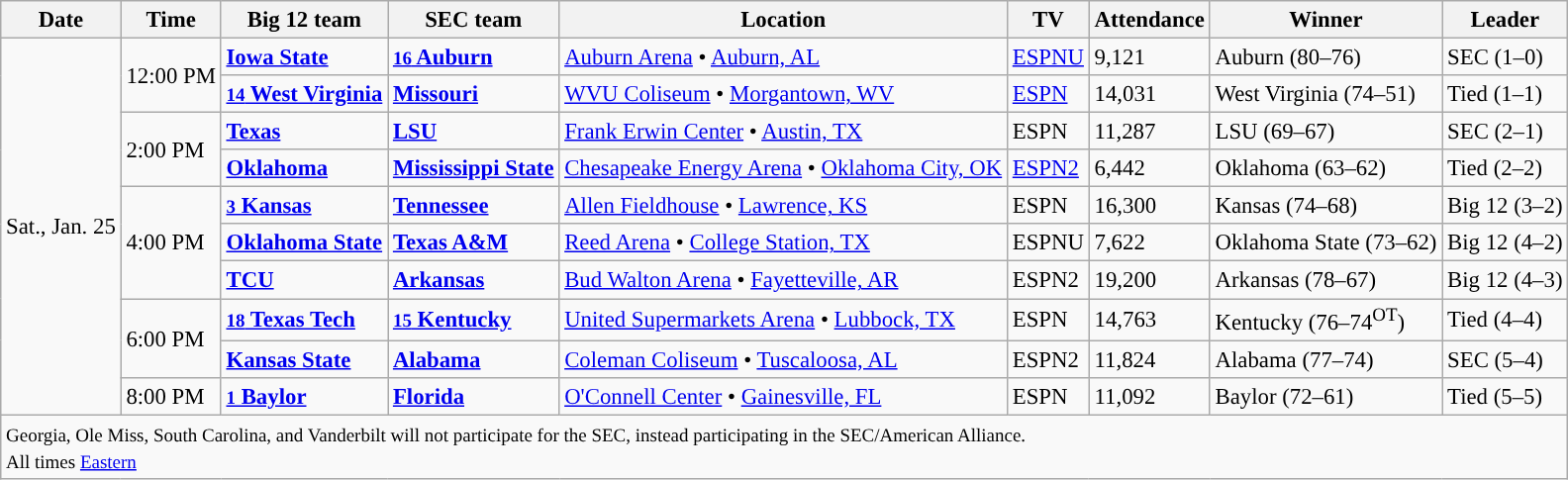<table class="wikitable" style="font-size: 95%">
<tr style="text-align:center;">
<th>Date</th>
<th>Time</th>
<th>Big 12 team</th>
<th>SEC team</th>
<th>Location</th>
<th>TV</th>
<th>Attendance</th>
<th>Winner</th>
<th>Leader</th>
</tr>
<tr>
<td rowspan=10>Sat., Jan. 25</td>
<td rowspan=2>12:00 PM</td>
<td><strong><a href='#'><span>Iowa State</span></a></strong></td>
<td><strong><a href='#'><span><small>16</small> Auburn</span></a></strong></td>
<td><a href='#'>Auburn Arena</a> • <a href='#'>Auburn, AL</a></td>
<td><a href='#'>ESPNU</a></td>
<td>9,121</td>
<td>Auburn (80–76)</td>
<td>SEC (1–0)</td>
</tr>
<tr>
<td><strong><a href='#'><span><small>14</small> West Virginia</span></a></strong></td>
<td><strong><a href='#'><span>Missouri</span></a></strong></td>
<td><a href='#'>WVU Coliseum</a> • <a href='#'>Morgantown, WV</a></td>
<td><a href='#'>ESPN</a></td>
<td>14,031</td>
<td>West Virginia (74–51)</td>
<td>Tied (1–1)</td>
</tr>
<tr>
<td rowspan=2>2:00 PM</td>
<td><strong><a href='#'><span>Texas</span></a></strong></td>
<td><strong><a href='#'><span>LSU</span></a></strong></td>
<td><a href='#'>Frank Erwin Center</a> • <a href='#'>Austin, TX</a></td>
<td>ESPN</td>
<td>11,287</td>
<td>LSU (69–67)</td>
<td>SEC (2–1)</td>
</tr>
<tr>
<td><strong><a href='#'><span>Oklahoma</span></a></strong></td>
<td><strong><a href='#'><span>Mississippi State</span></a></strong></td>
<td><a href='#'>Chesapeake Energy Arena</a> • <a href='#'>Oklahoma City, OK</a></td>
<td><a href='#'>ESPN2</a></td>
<td>6,442</td>
<td>Oklahoma (63–62)</td>
<td>Tied (2–2)</td>
</tr>
<tr>
<td rowspan=3>4:00 PM</td>
<td><strong><a href='#'><span><small>3</small> Kansas</span></a></strong></td>
<td><strong><a href='#'><span>Tennessee</span></a></strong></td>
<td><a href='#'>Allen Fieldhouse</a> • <a href='#'>Lawrence, KS</a></td>
<td>ESPN</td>
<td>16,300</td>
<td>Kansas (74–68)</td>
<td>Big 12 (3–2)</td>
</tr>
<tr>
<td><strong><a href='#'><span>Oklahoma State</span></a></strong></td>
<td><strong><a href='#'><span>Texas A&M</span></a></strong></td>
<td><a href='#'>Reed Arena</a> • <a href='#'>College Station, TX</a></td>
<td>ESPNU</td>
<td>7,622</td>
<td>Oklahoma State (73–62)</td>
<td>Big 12 (4–2)</td>
</tr>
<tr>
<td><strong><a href='#'><span>TCU</span></a></strong></td>
<td><strong><a href='#'><span>Arkansas</span></a></strong></td>
<td><a href='#'>Bud Walton Arena</a> • <a href='#'>Fayetteville, AR</a></td>
<td>ESPN2</td>
<td>19,200</td>
<td>Arkansas (78–67)</td>
<td>Big 12 (4–3)</td>
</tr>
<tr>
<td rowspan=2>6:00 PM</td>
<td><strong><a href='#'><span><small>18</small> Texas Tech</span></a></strong></td>
<td><strong><a href='#'><span><small>15</small> Kentucky</span></a></strong></td>
<td><a href='#'>United Supermarkets Arena</a> • <a href='#'>Lubbock, TX</a></td>
<td>ESPN</td>
<td>14,763</td>
<td>Kentucky (76–74<sup>OT</sup>)</td>
<td>Tied (4–4)</td>
</tr>
<tr>
<td><strong><a href='#'><span>Kansas State</span></a></strong></td>
<td><strong><a href='#'><span>Alabama</span></a></strong></td>
<td><a href='#'>Coleman Coliseum</a> • <a href='#'>Tuscaloosa, AL</a></td>
<td>ESPN2</td>
<td>11,824</td>
<td>Alabama (77–74)</td>
<td>SEC (5–4)</td>
</tr>
<tr>
<td>8:00 PM</td>
<td><strong><a href='#'><span><small>1</small> Baylor</span></a></strong></td>
<td><strong><a href='#'><span>Florida</span></a></strong></td>
<td><a href='#'>O'Connell Center</a> • <a href='#'>Gainesville, FL</a></td>
<td>ESPN</td>
<td>11,092</td>
<td>Baylor (72–61)</td>
<td>Tied (5–5)</td>
</tr>
<tr>
<td colspan=9><small>Georgia, Ole Miss, South Carolina, and Vanderbilt will not participate for the SEC, instead participating in the SEC/American Alliance.<br>All times <a href='#'>Eastern</a></small></td>
</tr>
</table>
